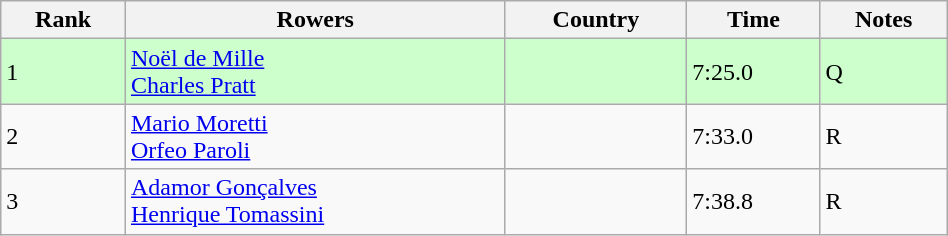<table class="wikitable" width=50%>
<tr>
<th>Rank</th>
<th>Rowers</th>
<th>Country</th>
<th>Time</th>
<th>Notes</th>
</tr>
<tr bgcolor=ccffcc>
<td>1</td>
<td><a href='#'>Noël de Mille</a><br><a href='#'>Charles Pratt</a></td>
<td></td>
<td>7:25.0</td>
<td>Q</td>
</tr>
<tr>
<td>2</td>
<td><a href='#'>Mario Moretti</a><br><a href='#'>Orfeo Paroli</a></td>
<td></td>
<td>7:33.0</td>
<td>R</td>
</tr>
<tr>
<td>3</td>
<td><a href='#'>Adamor Gonçalves</a><br><a href='#'>Henrique Tomassini</a></td>
<td></td>
<td>7:38.8</td>
<td>R</td>
</tr>
</table>
